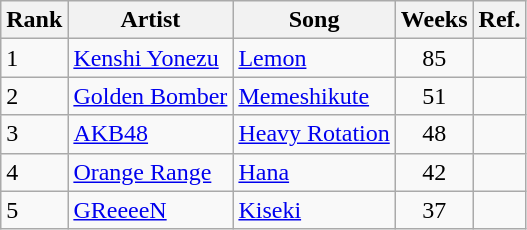<table class="wikitable">
<tr>
<th>Rank</th>
<th>Artist</th>
<th>Song</th>
<th>Weeks</th>
<th>Ref.</th>
</tr>
<tr>
<td>1</td>
<td><a href='#'>Kenshi Yonezu</a></td>
<td><a href='#'>Lemon</a></td>
<td align="center">85</td>
<td></td>
</tr>
<tr>
<td>2</td>
<td><a href='#'>Golden Bomber</a></td>
<td><a href='#'>Memeshikute</a></td>
<td align="center">51</td>
<td></td>
</tr>
<tr>
<td>3</td>
<td><a href='#'>AKB48</a></td>
<td><a href='#'>Heavy Rotation</a></td>
<td align="center">48</td>
<td></td>
</tr>
<tr>
<td>4</td>
<td><a href='#'>Orange Range</a></td>
<td><a href='#'>Hana</a></td>
<td align="center">42</td>
<td></td>
</tr>
<tr>
<td>5</td>
<td><a href='#'>GReeeeN</a></td>
<td><a href='#'>Kiseki</a></td>
<td align="center">37</td>
<td></td>
</tr>
</table>
